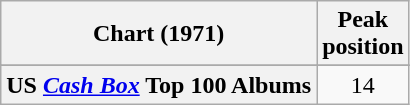<table class="wikitable sortable plainrowheaders">
<tr>
<th scope="col">Chart (1971)</th>
<th scope="col">Peak<br>position</th>
</tr>
<tr>
</tr>
<tr>
</tr>
<tr>
</tr>
<tr>
</tr>
<tr>
<th scope="row">US <em><a href='#'>Cash Box</a></em> Top 100 Albums</th>
<td align="center">14</td>
</tr>
</table>
